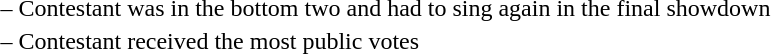<table>
<tr>
<td> –</td>
<td>Contestant was in the bottom two and had to sing again in the final showdown</td>
</tr>
<tr>
<td> –</td>
<td>Contestant received the most public votes</td>
</tr>
</table>
